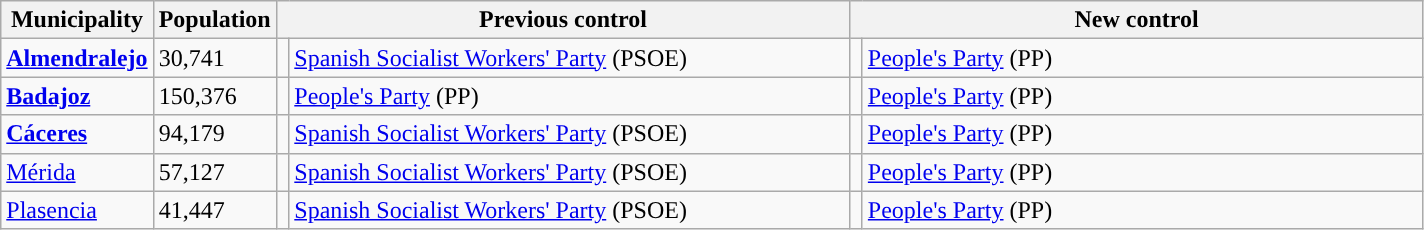<table class="wikitable sortable">
<tr>
<th>Municipality</th>
<th>Population</th>
<th colspan="2" style="width:375px;">Previous control</th>
<th colspan="2" style="width:375px;">New control</th>
</tr>
<tr>
<td><strong><a href='#'>Almendralejo</a></strong></td>
<td>30,741</td>
<td style="color:inherit;background:"></td>
<td><a href='#'>Spanish Socialist Workers' Party</a> (PSOE)</td>
<td style="color:inherit;background:"></td>
<td><a href='#'>People's Party</a> (PP)</td>
</tr>
<tr>
<td><strong><a href='#'>Badajoz</a></strong></td>
<td>150,376</td>
<td width="1" style="color:inherit;background:"></td>
<td><a href='#'>People's Party</a> (PP)</td>
<td width="1" style="color:inherit;background:"></td>
<td><a href='#'>People's Party</a> (PP)</td>
</tr>
<tr>
<td><strong><a href='#'>Cáceres</a></strong></td>
<td>94,179</td>
<td style="color:inherit;background:"></td>
<td><a href='#'>Spanish Socialist Workers' Party</a> (PSOE)</td>
<td style="color:inherit;background:"></td>
<td><a href='#'>People's Party</a> (PP)</td>
</tr>
<tr>
<td><a href='#'>Mérida</a></td>
<td>57,127</td>
<td style="color:inherit;background:"></td>
<td><a href='#'>Spanish Socialist Workers' Party</a> (PSOE)</td>
<td style="color:inherit;background:"></td>
<td><a href='#'>People's Party</a> (PP)</td>
</tr>
<tr>
<td><a href='#'>Plasencia</a></td>
<td>41,447</td>
<td style="color:inherit;background:"></td>
<td><a href='#'>Spanish Socialist Workers' Party</a> (PSOE)</td>
<td style="color:inherit;background:"></td>
<td><a href='#'>People's Party</a> (PP)</td>
</tr>
</table>
